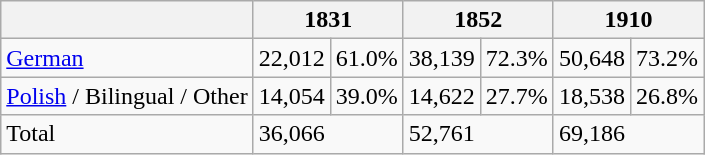<table class="wikitable">
<tr>
<th></th>
<th colspan="2">1831</th>
<th colspan="2">1852</th>
<th colspan="2">1910</th>
</tr>
<tr>
<td><a href='#'>German</a></td>
<td>22,012</td>
<td>61.0%</td>
<td>38,139</td>
<td>72.3%</td>
<td>50,648</td>
<td>73.2%</td>
</tr>
<tr>
<td><a href='#'>Polish</a> / Bilingual / Other</td>
<td>14,054</td>
<td>39.0%</td>
<td>14,622</td>
<td>27.7%</td>
<td>18,538</td>
<td>26.8%</td>
</tr>
<tr>
<td>Total</td>
<td colspan="2">36,066</td>
<td colspan="2">52,761</td>
<td colspan="2">69,186</td>
</tr>
</table>
